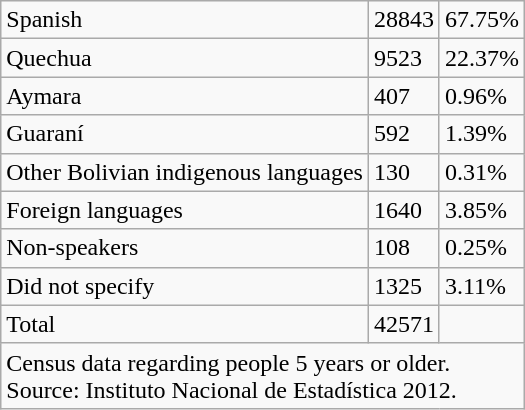<table class="wikitable">
<tr>
<td>Spanish</td>
<td>28843</td>
<td>67.75%</td>
</tr>
<tr>
<td>Quechua</td>
<td>9523</td>
<td>22.37%</td>
</tr>
<tr>
<td>Aymara</td>
<td>407</td>
<td>0.96%</td>
</tr>
<tr>
<td>Guaraní</td>
<td>592</td>
<td>1.39%</td>
</tr>
<tr>
<td>Other Bolivian indigenous languages</td>
<td>130</td>
<td>0.31%</td>
</tr>
<tr>
<td>Foreign languages</td>
<td>1640</td>
<td>3.85%</td>
</tr>
<tr>
<td>Non-speakers</td>
<td>108</td>
<td>0.25%</td>
</tr>
<tr>
<td>Did not specify</td>
<td>1325</td>
<td>3.11%</td>
</tr>
<tr>
<td>Total</td>
<td>42571</td>
<td></td>
</tr>
<tr>
<td colspan="3">Census data regarding people 5 years or older.<br>Source: Instituto Nacional de Estadística 2012.</td>
</tr>
</table>
